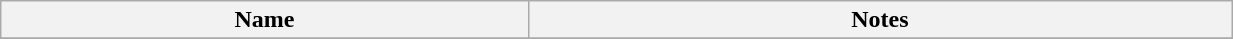<table class="wikitable sortable" align="left center" width="65%">
<tr>
<th width="15%">Name</th>
<th width="20%">Notes</th>
</tr>
<tr |Co-owner>
</tr>
</table>
